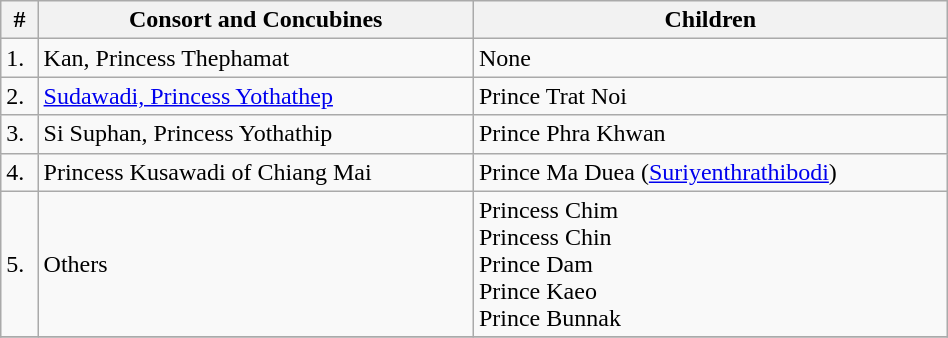<table style="text-align:left" class="wikitable" width=50%>
<tr>
<th>#</th>
<th>Consort and Concubines</th>
<th>Children</th>
</tr>
<tr>
<td>1.</td>
<td>Kan, Princess Thephamat</td>
<td>None</td>
</tr>
<tr>
<td>2.</td>
<td><a href='#'>Sudawadi, Princess Yothathep</a></td>
<td>Prince Trat Noi</td>
</tr>
<tr>
<td>3.</td>
<td>Si Suphan, Princess Yothathip</td>
<td>Prince Phra Khwan</td>
</tr>
<tr>
<td>4.</td>
<td>Princess Kusawadi of Chiang Mai</td>
<td>Prince Ma Duea (<a href='#'>Suriyenthrathibodi</a>)</td>
</tr>
<tr>
<td>5.</td>
<td>Others</td>
<td>Princess Chim<br>Princess Chin<br>Prince Dam<br>Prince Kaeo<br>Prince Bunnak</td>
</tr>
<tr>
</tr>
</table>
